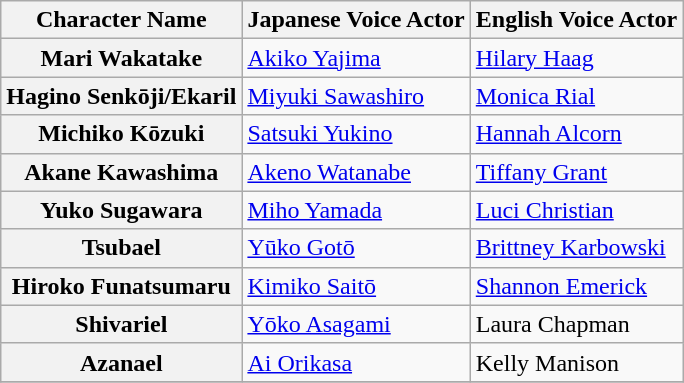<table class="wikitable">
<tr>
<th>Character Name</th>
<th>Japanese Voice Actor</th>
<th>English Voice Actor</th>
</tr>
<tr>
<th>Mari Wakatake</th>
<td><a href='#'>Akiko Yajima</a></td>
<td><a href='#'>Hilary Haag</a></td>
</tr>
<tr>
<th>Hagino Senkōji/Ekaril</th>
<td><a href='#'>Miyuki Sawashiro</a></td>
<td><a href='#'>Monica Rial</a></td>
</tr>
<tr>
<th>Michiko Kōzuki</th>
<td><a href='#'>Satsuki Yukino</a></td>
<td><a href='#'>Hannah Alcorn</a></td>
</tr>
<tr>
<th>Akane Kawashima</th>
<td><a href='#'>Akeno Watanabe</a></td>
<td><a href='#'>Tiffany Grant</a></td>
</tr>
<tr>
<th>Yuko Sugawara</th>
<td><a href='#'>Miho Yamada</a></td>
<td><a href='#'>Luci Christian</a></td>
</tr>
<tr>
<th>Tsubael</th>
<td><a href='#'>Yūko Gotō</a></td>
<td><a href='#'>Brittney Karbowski</a></td>
</tr>
<tr>
<th>Hiroko Funatsumaru</th>
<td><a href='#'>Kimiko Saitō</a></td>
<td><a href='#'>Shannon Emerick</a></td>
</tr>
<tr>
<th>Shivariel</th>
<td><a href='#'>Yōko Asagami</a></td>
<td>Laura Chapman</td>
</tr>
<tr>
<th>Azanael</th>
<td><a href='#'>Ai Orikasa</a></td>
<td>Kelly Manison</td>
</tr>
<tr>
</tr>
</table>
